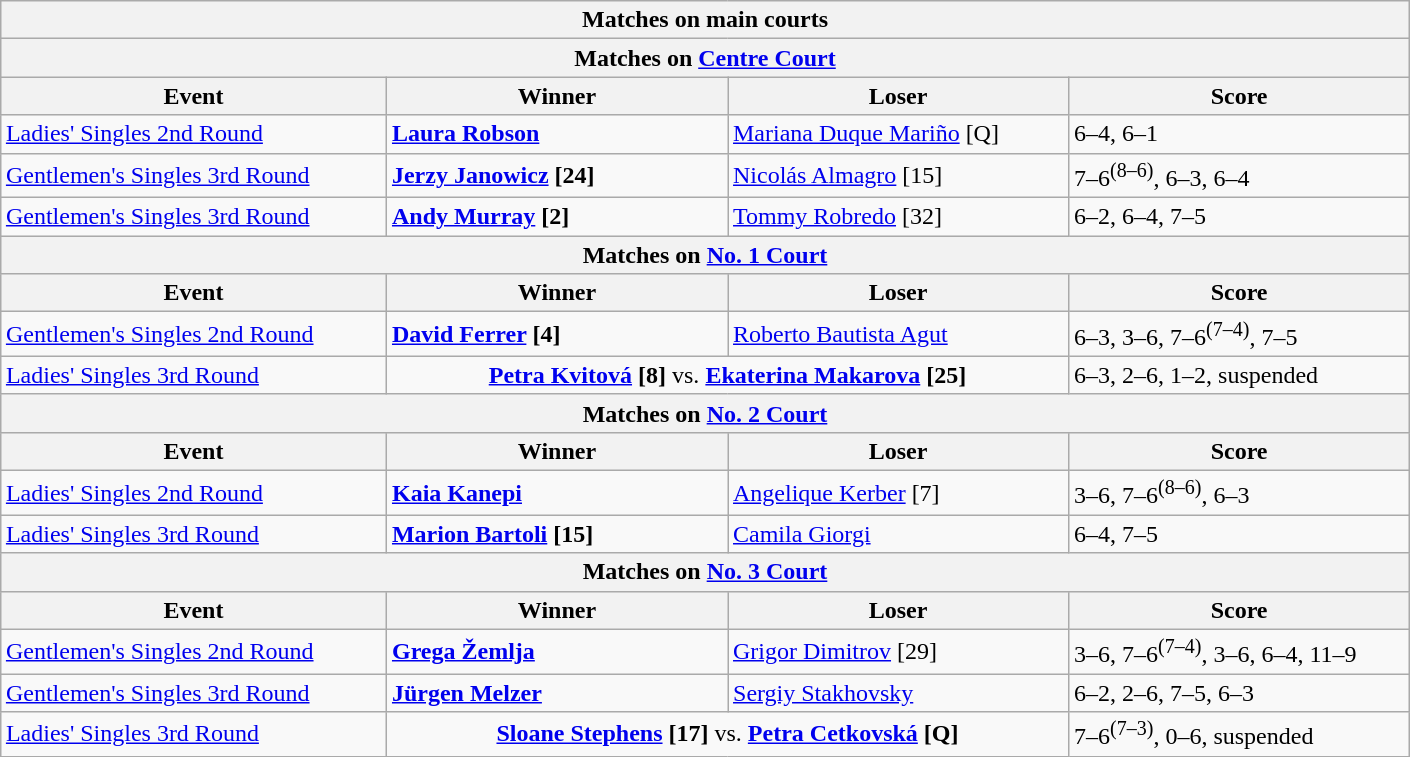<table class="wikitable collapsible uncollapsed" style="margin:auto;">
<tr>
<th colspan="4" style="white-space:nowrap;">Matches on main courts</th>
</tr>
<tr>
<th colspan="4">Matches on <a href='#'>Centre Court</a></th>
</tr>
<tr>
<th width=250>Event</th>
<th width=220>Winner</th>
<th width=220>Loser</th>
<th width=220>Score</th>
</tr>
<tr>
<td><a href='#'>Ladies' Singles 2nd Round</a></td>
<td> <strong><a href='#'>Laura Robson</a></strong></td>
<td> <a href='#'>Mariana Duque Mariño</a> [Q]</td>
<td>6–4, 6–1</td>
</tr>
<tr>
<td><a href='#'>Gentlemen's Singles 3rd Round</a></td>
<td> <strong><a href='#'>Jerzy Janowicz</a> [24]</strong></td>
<td> <a href='#'>Nicolás Almagro</a> [15]</td>
<td>7–6<sup>(8–6)</sup>, 6–3, 6–4</td>
</tr>
<tr>
<td><a href='#'>Gentlemen's Singles 3rd Round</a></td>
<td> <strong><a href='#'>Andy Murray</a> [2]</strong></td>
<td> <a href='#'>Tommy Robredo</a> [32]</td>
<td>6–2, 6–4, 7–5</td>
</tr>
<tr>
<th colspan="4">Matches on <a href='#'>No. 1 Court</a></th>
</tr>
<tr>
<th width=250>Event</th>
<th width=220>Winner</th>
<th width=220>Loser</th>
<th width=220>Score</th>
</tr>
<tr>
<td><a href='#'>Gentlemen's Singles 2nd Round</a></td>
<td> <strong><a href='#'>David Ferrer</a> [4]</strong></td>
<td> <a href='#'>Roberto Bautista Agut</a></td>
<td>6–3, 3–6, 7–6<sup>(7–4)</sup>, 7–5</td>
</tr>
<tr>
<td><a href='#'>Ladies' Singles 3rd Round</a></td>
<td style="text-align:center;" colspan="2"> <strong><a href='#'>Petra Kvitová</a> [8]</strong> vs.  <strong><a href='#'>Ekaterina Makarova</a> [25]</strong></td>
<td>6–3, 2–6, 1–2, suspended</td>
</tr>
<tr>
<th colspan="4">Matches on <a href='#'>No. 2 Court</a></th>
</tr>
<tr>
<th width=250>Event</th>
<th width=220>Winner</th>
<th width=220>Loser</th>
<th width=220>Score</th>
</tr>
<tr>
<td><a href='#'>Ladies' Singles 2nd Round</a></td>
<td> <strong><a href='#'>Kaia Kanepi</a></strong></td>
<td> <a href='#'>Angelique Kerber</a> [7]</td>
<td>3–6, 7–6<sup>(8–6)</sup>, 6–3</td>
</tr>
<tr>
<td><a href='#'>Ladies' Singles 3rd Round</a></td>
<td> <strong><a href='#'>Marion Bartoli</a> [15]</strong></td>
<td> <a href='#'>Camila Giorgi</a></td>
<td>6–4, 7–5</td>
</tr>
<tr>
<th colspan="4">Matches on <a href='#'>No. 3 Court</a></th>
</tr>
<tr>
<th width=250>Event</th>
<th width=220>Winner</th>
<th width=220>Loser</th>
<th width=200>Score</th>
</tr>
<tr>
<td><a href='#'>Gentlemen's Singles 2nd Round</a></td>
<td> <strong><a href='#'>Grega Žemlja</a></strong></td>
<td> <a href='#'>Grigor Dimitrov</a> [29]</td>
<td>3–6, 7–6<sup>(7–4)</sup>, 3–6, 6–4, 11–9</td>
</tr>
<tr>
<td><a href='#'>Gentlemen's Singles 3rd Round</a></td>
<td> <strong><a href='#'>Jürgen Melzer</a></strong></td>
<td> <a href='#'>Sergiy Stakhovsky</a></td>
<td>6–2, 2–6, 7–5, 6–3</td>
</tr>
<tr>
<td><a href='#'>Ladies' Singles 3rd Round</a></td>
<td style="text-align:center;" colspan="2"> <strong><a href='#'>Sloane Stephens</a> [17]</strong> vs.  <strong><a href='#'>Petra Cetkovská</a> [Q]</strong></td>
<td>7–6<sup>(7–3)</sup>, 0–6, suspended</td>
</tr>
</table>
